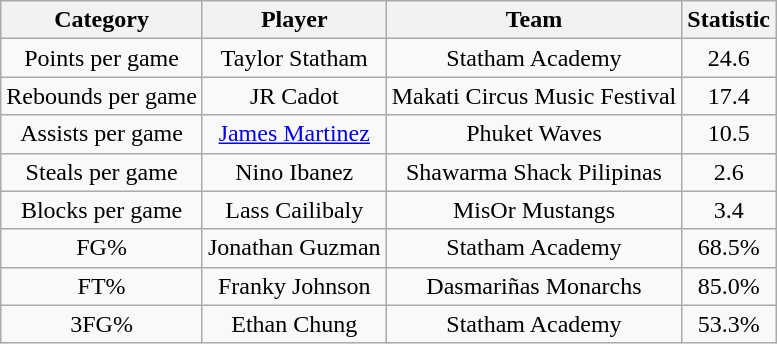<table class="wikitable" style="text-align:center">
<tr>
<th>Category</th>
<th>Player</th>
<th>Team</th>
<th>Statistic</th>
</tr>
<tr>
<td>Points per game</td>
<td>Taylor Statham</td>
<td> Statham Academy</td>
<td>24.6</td>
</tr>
<tr>
<td>Rebounds per game</td>
<td>JR Cadot</td>
<td> Makati Circus Music Festival</td>
<td>17.4</td>
</tr>
<tr>
<td>Assists per game</td>
<td><a href='#'>James Martinez</a></td>
<td> Phuket Waves</td>
<td>10.5</td>
</tr>
<tr>
<td>Steals per game</td>
<td>Nino Ibanez</td>
<td> Shawarma Shack Pilipinas</td>
<td>2.6</td>
</tr>
<tr>
<td>Blocks per game</td>
<td>Lass Cailibaly</td>
<td> MisOr Mustangs</td>
<td>3.4</td>
</tr>
<tr>
<td>FG%</td>
<td>Jonathan Guzman</td>
<td> Statham Academy</td>
<td>68.5%</td>
</tr>
<tr>
<td>FT%</td>
<td>Franky Johnson</td>
<td> Dasmariñas Monarchs</td>
<td>85.0%</td>
</tr>
<tr>
<td>3FG%</td>
<td>Ethan Chung</td>
<td> Statham Academy</td>
<td>53.3%</td>
</tr>
</table>
